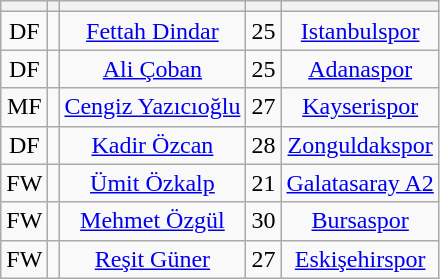<table class="wikitable sortable" style="text-align: center">
<tr>
<th></th>
<th></th>
<th></th>
<th></th>
<th></th>
</tr>
<tr>
<td>DF</td>
<td></td>
<td><a href='#'>Fettah Dindar</a></td>
<td>25</td>
<td><a href='#'>Istanbulspor</a></td>
</tr>
<tr>
<td>DF</td>
<td></td>
<td><a href='#'>Ali Çoban</a></td>
<td>25</td>
<td><a href='#'>Adanaspor</a></td>
</tr>
<tr>
<td>MF</td>
<td></td>
<td><a href='#'>Cengiz Yazıcıoğlu</a></td>
<td>27</td>
<td><a href='#'>Kayserispor</a></td>
</tr>
<tr>
<td>DF</td>
<td></td>
<td><a href='#'>Kadir Özcan</a></td>
<td>28</td>
<td><a href='#'>Zonguldakspor</a></td>
</tr>
<tr>
<td>FW</td>
<td></td>
<td><a href='#'>Ümit Özkalp</a></td>
<td>21</td>
<td><a href='#'>Galatasaray A2</a></td>
</tr>
<tr>
<td>FW</td>
<td></td>
<td><a href='#'>Mehmet Özgül</a></td>
<td>30</td>
<td><a href='#'>Bursaspor</a></td>
</tr>
<tr>
<td>FW</td>
<td></td>
<td><a href='#'>Reşit Güner</a></td>
<td>27</td>
<td><a href='#'>Eskişehirspor</a></td>
</tr>
</table>
